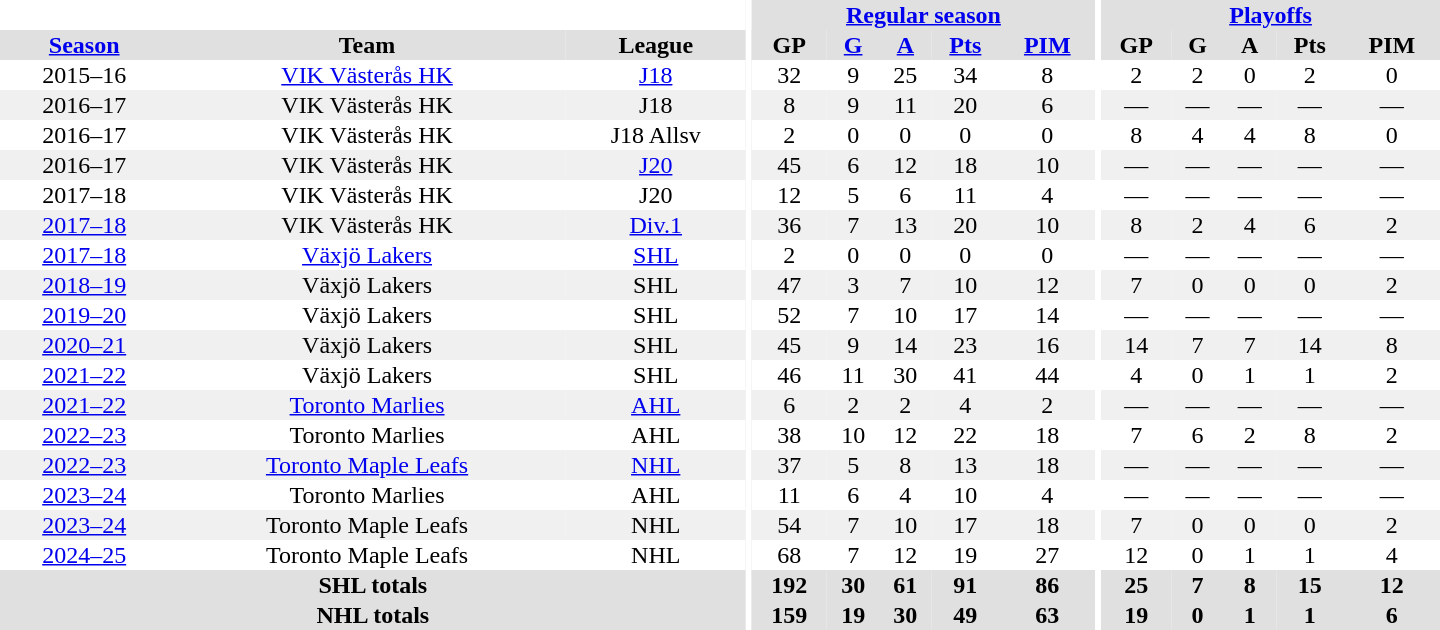<table border="0" cellpadding="1" cellspacing="0" style="text-align:center; width:60em">
<tr bgcolor="#e0e0e0">
<th colspan="3" bgcolor="#ffffff"></th>
<th rowspan="99" bgcolor="#ffffff"></th>
<th colspan="5"><a href='#'>Regular season</a></th>
<th rowspan="99" bgcolor="#ffffff"></th>
<th colspan="5"><a href='#'>Playoffs</a></th>
</tr>
<tr bgcolor="#e0e0e0">
<th><a href='#'>Season</a></th>
<th>Team</th>
<th>League</th>
<th>GP</th>
<th><a href='#'>G</a></th>
<th><a href='#'>A</a></th>
<th><a href='#'>Pts</a></th>
<th><a href='#'>PIM</a></th>
<th>GP</th>
<th>G</th>
<th>A</th>
<th>Pts</th>
<th>PIM</th>
</tr>
<tr>
<td>2015–16</td>
<td><a href='#'>VIK Västerås HK</a></td>
<td><a href='#'>J18</a></td>
<td>32</td>
<td>9</td>
<td>25</td>
<td>34</td>
<td>8</td>
<td>2</td>
<td>2</td>
<td>0</td>
<td>2</td>
<td>0</td>
</tr>
<tr bgcolor="#f0f0f0">
<td>2016–17</td>
<td>VIK Västerås HK</td>
<td>J18</td>
<td>8</td>
<td>9</td>
<td>11</td>
<td>20</td>
<td>6</td>
<td>—</td>
<td>—</td>
<td>—</td>
<td>—</td>
<td>—</td>
</tr>
<tr>
<td>2016–17</td>
<td>VIK Västerås HK</td>
<td>J18 Allsv</td>
<td>2</td>
<td>0</td>
<td>0</td>
<td>0</td>
<td>0</td>
<td>8</td>
<td>4</td>
<td>4</td>
<td>8</td>
<td>0</td>
</tr>
<tr bgcolor="#f0f0f0">
<td>2016–17</td>
<td>VIK Västerås HK</td>
<td><a href='#'>J20</a></td>
<td>45</td>
<td>6</td>
<td>12</td>
<td>18</td>
<td>10</td>
<td>—</td>
<td>—</td>
<td>—</td>
<td>—</td>
<td>—</td>
</tr>
<tr>
<td>2017–18</td>
<td>VIK Västerås HK</td>
<td>J20</td>
<td>12</td>
<td>5</td>
<td>6</td>
<td>11</td>
<td>4</td>
<td>—</td>
<td>—</td>
<td>—</td>
<td>—</td>
<td>—</td>
</tr>
<tr bgcolor="#f0f0f0">
<td><a href='#'>2017–18</a></td>
<td>VIK Västerås HK</td>
<td><a href='#'>Div.1</a></td>
<td>36</td>
<td>7</td>
<td>13</td>
<td>20</td>
<td>10</td>
<td>8</td>
<td>2</td>
<td>4</td>
<td>6</td>
<td>2</td>
</tr>
<tr>
<td><a href='#'>2017–18</a></td>
<td><a href='#'>Växjö Lakers</a></td>
<td><a href='#'>SHL</a></td>
<td>2</td>
<td>0</td>
<td>0</td>
<td>0</td>
<td>0</td>
<td>—</td>
<td>—</td>
<td>—</td>
<td>—</td>
<td>—</td>
</tr>
<tr bgcolor="#f0f0f0">
<td><a href='#'>2018–19</a></td>
<td>Växjö Lakers</td>
<td>SHL</td>
<td>47</td>
<td>3</td>
<td>7</td>
<td>10</td>
<td>12</td>
<td>7</td>
<td>0</td>
<td>0</td>
<td>0</td>
<td>2</td>
</tr>
<tr>
<td><a href='#'>2019–20</a></td>
<td>Växjö Lakers</td>
<td>SHL</td>
<td>52</td>
<td>7</td>
<td>10</td>
<td>17</td>
<td>14</td>
<td>—</td>
<td>—</td>
<td>—</td>
<td>—</td>
<td>—</td>
</tr>
<tr bgcolor="#f0f0f0">
<td><a href='#'>2020–21</a></td>
<td>Växjö Lakers</td>
<td>SHL</td>
<td>45</td>
<td>9</td>
<td>14</td>
<td>23</td>
<td>16</td>
<td>14</td>
<td>7</td>
<td>7</td>
<td>14</td>
<td>8</td>
</tr>
<tr>
<td><a href='#'>2021–22</a></td>
<td>Växjö Lakers</td>
<td>SHL</td>
<td>46</td>
<td>11</td>
<td>30</td>
<td>41</td>
<td>44</td>
<td>4</td>
<td>0</td>
<td>1</td>
<td>1</td>
<td>2</td>
</tr>
<tr bgcolor="#f0f0f0">
<td><a href='#'>2021–22</a></td>
<td><a href='#'>Toronto Marlies</a></td>
<td><a href='#'>AHL</a></td>
<td>6</td>
<td>2</td>
<td>2</td>
<td>4</td>
<td>2</td>
<td>—</td>
<td>—</td>
<td>—</td>
<td>—</td>
<td>—</td>
</tr>
<tr>
<td><a href='#'>2022–23</a></td>
<td>Toronto Marlies</td>
<td>AHL</td>
<td>38</td>
<td>10</td>
<td>12</td>
<td>22</td>
<td>18</td>
<td>7</td>
<td>6</td>
<td>2</td>
<td>8</td>
<td>2</td>
</tr>
<tr bgcolor="#f0f0f0">
<td><a href='#'>2022–23</a></td>
<td><a href='#'>Toronto Maple Leafs</a></td>
<td><a href='#'>NHL</a></td>
<td>37</td>
<td>5</td>
<td>8</td>
<td>13</td>
<td>18</td>
<td>—</td>
<td>—</td>
<td>—</td>
<td>—</td>
<td>—</td>
</tr>
<tr>
<td><a href='#'>2023–24</a></td>
<td>Toronto Marlies</td>
<td>AHL</td>
<td>11</td>
<td>6</td>
<td>4</td>
<td>10</td>
<td>4</td>
<td>—</td>
<td>—</td>
<td>—</td>
<td>—</td>
<td>—</td>
</tr>
<tr bgcolor="#f0f0f0">
<td><a href='#'>2023–24</a></td>
<td>Toronto Maple Leafs</td>
<td>NHL</td>
<td>54</td>
<td>7</td>
<td>10</td>
<td>17</td>
<td>18</td>
<td>7</td>
<td>0</td>
<td>0</td>
<td>0</td>
<td>2</td>
</tr>
<tr>
<td><a href='#'>2024–25</a></td>
<td>Toronto Maple Leafs</td>
<td>NHL</td>
<td>68</td>
<td>7</td>
<td>12</td>
<td>19</td>
<td>27</td>
<td>12</td>
<td>0</td>
<td>1</td>
<td>1</td>
<td>4</td>
</tr>
<tr bgcolor="#e0e0e0">
<th colspan="3">SHL totals</th>
<th>192</th>
<th>30</th>
<th>61</th>
<th>91</th>
<th>86</th>
<th>25</th>
<th>7</th>
<th>8</th>
<th>15</th>
<th>12</th>
</tr>
<tr bgcolor="#e0e0e0">
<th colspan="3">NHL totals</th>
<th>159</th>
<th>19</th>
<th>30</th>
<th>49</th>
<th>63</th>
<th>19</th>
<th>0</th>
<th>1</th>
<th>1</th>
<th>6</th>
</tr>
</table>
